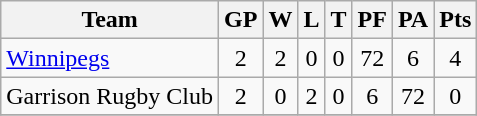<table class="wikitable">
<tr>
<th>Team</th>
<th>GP</th>
<th>W</th>
<th>L</th>
<th>T</th>
<th>PF</th>
<th>PA</th>
<th>Pts</th>
</tr>
<tr align="center">
<td align="left"><a href='#'>Winnipegs</a></td>
<td>2</td>
<td>2</td>
<td>0</td>
<td>0</td>
<td>72</td>
<td>6</td>
<td>4</td>
</tr>
<tr align="center">
<td align="left">Garrison Rugby Club</td>
<td>2</td>
<td>0</td>
<td>2</td>
<td>0</td>
<td>6</td>
<td>72</td>
<td>0</td>
</tr>
<tr align="center">
</tr>
</table>
